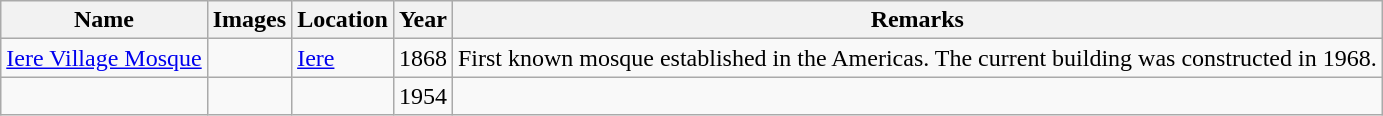<table class="wikitable sortable">
<tr>
<th>Name</th>
<th class="unsortable">Images</th>
<th>Location</th>
<th data-sort-type="data">Year</th>
<th class="unsortable">Remarks</th>
</tr>
<tr>
<td><a href='#'>Iere Village Mosque</a></td>
<td></td>
<td><a href='#'>Iere</a></td>
<td>1868</td>
<td>First known mosque established in the Americas. The current building was constructed in 1968.</td>
</tr>
<tr>
<td></td>
<td></td>
<td></td>
<td>1954</td>
<td></td>
</tr>
</table>
